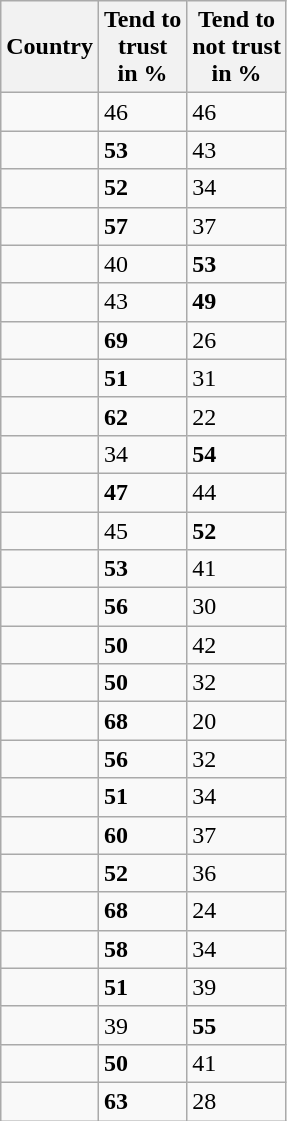<table class="wikitable sortable sticky-header">
<tr class="static-row-header">
<th>Country</th>
<th>Tend to<br>trust<br>in %</th>
<th>Tend to<br>not trust<br>in %</th>
</tr>
<tr>
<td></td>
<td>46</td>
<td>46</td>
</tr>
<tr>
<td></td>
<td><strong>53</strong></td>
<td>43</td>
</tr>
<tr>
<td></td>
<td><strong>52</strong></td>
<td>34</td>
</tr>
<tr>
<td></td>
<td><strong>57</strong></td>
<td>37</td>
</tr>
<tr>
<td></td>
<td>40</td>
<td><strong>53</strong></td>
</tr>
<tr>
<td></td>
<td>43</td>
<td><strong>49</strong></td>
</tr>
<tr>
<td></td>
<td><strong>69</strong></td>
<td>26</td>
</tr>
<tr>
<td></td>
<td><strong>51</strong></td>
<td>31</td>
</tr>
<tr>
<td></td>
<td><strong>62</strong></td>
<td>22</td>
</tr>
<tr>
<td></td>
<td>34</td>
<td><strong>54</strong></td>
</tr>
<tr>
<td></td>
<td><strong>47</strong></td>
<td>44</td>
</tr>
<tr>
<td></td>
<td>45</td>
<td><strong>52</strong></td>
</tr>
<tr>
<td></td>
<td><strong>53</strong></td>
<td>41</td>
</tr>
<tr>
<td></td>
<td><strong>56</strong></td>
<td>30</td>
</tr>
<tr>
<td></td>
<td><strong>50</strong></td>
<td>42</td>
</tr>
<tr>
<td></td>
<td><strong>50</strong></td>
<td>32</td>
</tr>
<tr>
<td></td>
<td><strong>68</strong></td>
<td>20</td>
</tr>
<tr>
<td></td>
<td><strong>56</strong></td>
<td>32</td>
</tr>
<tr>
<td></td>
<td><strong>51</strong></td>
<td>34</td>
</tr>
<tr>
<td></td>
<td><strong>60</strong></td>
<td>37</td>
</tr>
<tr>
<td></td>
<td><strong>52</strong></td>
<td>36</td>
</tr>
<tr>
<td></td>
<td><strong>68</strong></td>
<td>24</td>
</tr>
<tr>
<td></td>
<td><strong>58</strong></td>
<td>34</td>
</tr>
<tr>
<td></td>
<td><strong>51</strong></td>
<td>39</td>
</tr>
<tr>
<td></td>
<td>39</td>
<td><strong>55</strong></td>
</tr>
<tr>
<td></td>
<td><strong>50</strong></td>
<td>41</td>
</tr>
<tr>
<td></td>
<td><strong>63</strong></td>
<td>28</td>
</tr>
</table>
